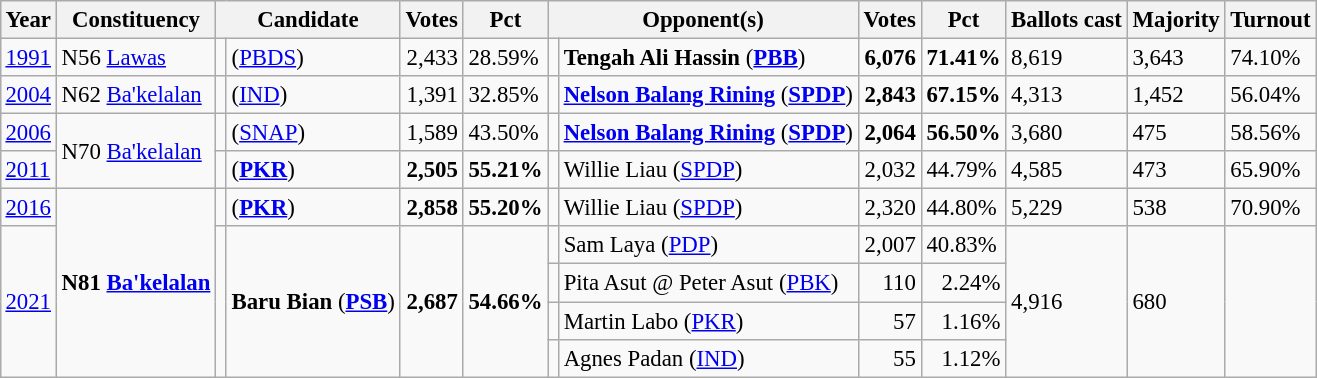<table class="wikitable" style="margin:0.5em ; font-size:95%">
<tr>
<th>Year</th>
<th>Constituency</th>
<th colspan=2>Candidate</th>
<th>Votes</th>
<th>Pct</th>
<th colspan=2>Opponent(s)</th>
<th>Votes</th>
<th>Pct</th>
<th>Ballots cast</th>
<th>Majority</th>
<th>Turnout</th>
</tr>
<tr>
<td><a href='#'>1991</a></td>
<td>N56 <a href='#'>Lawas</a></td>
<td bgcolor=></td>
<td> (<a href='#'>PBDS</a>)</td>
<td align="right">2,433</td>
<td>28.59%</td>
<td></td>
<td><strong>Tengah Ali Hassin</strong> (<a href='#'><strong>PBB</strong></a>)</td>
<td align="right"><strong>6,076</strong></td>
<td><strong>71.41%</strong></td>
<td>8,619</td>
<td>3,643</td>
<td>74.10%</td>
</tr>
<tr>
<td><a href='#'>2004</a></td>
<td>N62 <a href='#'>Ba'kelalan</a></td>
<td></td>
<td> (<a href='#'>IND</a>)</td>
<td align="right">1,391</td>
<td>32.85%</td>
<td></td>
<td><strong><a href='#'>Nelson Balang Rining</a></strong> (<a href='#'><strong>SPDP</strong></a>)</td>
<td align="right"><strong>2,843</strong></td>
<td><strong>67.15%</strong></td>
<td>4,313</td>
<td>1,452</td>
<td>56.04%</td>
</tr>
<tr>
<td><a href='#'>2006</a></td>
<td rowspan=2>N70 <a href='#'>Ba'kelalan</a></td>
<td bgcolor=></td>
<td> (<a href='#'>SNAP</a>)</td>
<td align="right">1,589</td>
<td>43.50%</td>
<td></td>
<td><strong><a href='#'>Nelson Balang Rining</a></strong> (<a href='#'><strong>SPDP</strong></a>)</td>
<td align="right"><strong>2,064</strong></td>
<td><strong>56.50%</strong></td>
<td>3,680</td>
<td>475</td>
<td>58.56%</td>
</tr>
<tr>
<td><a href='#'>2011</a></td>
<td></td>
<td> (<a href='#'><strong>PKR</strong></a>)</td>
<td align="right"><strong>2,505</strong></td>
<td><strong>55.21%</strong></td>
<td></td>
<td>Willie Liau (<a href='#'>SPDP</a>)</td>
<td align="right">2,032</td>
<td>44.79%</td>
<td>4,585</td>
<td>473</td>
<td>65.90%</td>
</tr>
<tr>
<td><a href='#'>2016</a></td>
<td rowspan=5><strong>N81 <a href='#'>Ba'kelalan</a></strong></td>
<td></td>
<td> (<a href='#'><strong>PKR</strong></a>)</td>
<td align="right"><strong>2,858</strong></td>
<td><strong>55.20%</strong></td>
<td></td>
<td>Willie Liau (<a href='#'>SPDP</a>)</td>
<td align="right">2,320</td>
<td>44.80%</td>
<td>5,229</td>
<td>538</td>
<td>70.90%</td>
</tr>
<tr>
<td rowspan="4"><a href='#'>2021</a></td>
<td rowspan="4" bgcolor=></td>
<td rowspan="4"><strong>Baru Bian</strong> (<a href='#'><strong>PSB</strong></a>)</td>
<td rowspan="4" align=right><strong>2,687</strong></td>
<td rowspan="4"><strong>54.66%</strong></td>
<td></td>
<td>Sam Laya (<a href='#'>PDP</a>)</td>
<td align=right>2,007</td>
<td>40.83%</td>
<td rowspan="4">4,916</td>
<td rowspan="4">680</td>
<td rowspan="4"></td>
</tr>
<tr>
<td bgcolor=></td>
<td>Pita Asut @ Peter Asut (<a href='#'>PBK</a>)</td>
<td align=right>110</td>
<td align=right>2.24%</td>
</tr>
<tr>
<td></td>
<td>Martin Labo (<a href='#'>PKR</a>)</td>
<td align=right>57</td>
<td align=right>1.16%</td>
</tr>
<tr>
<td></td>
<td>Agnes Padan (<a href='#'>IND</a>)</td>
<td align=right>55</td>
<td align=right>1.12%</td>
</tr>
</table>
